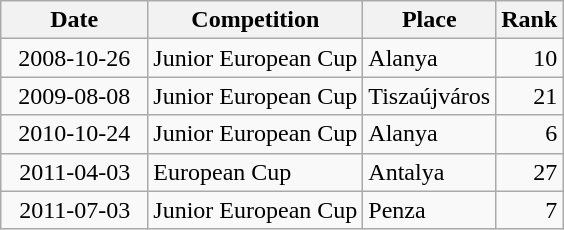<table class="wikitable sortable">
<tr>
<th>Date</th>
<th>Competition</th>
<th>Place</th>
<th>Rank</th>
</tr>
<tr>
<td style="text-align:right">  2008-10-26  </td>
<td>Junior European Cup</td>
<td>Alanya</td>
<td style="text-align:right">10</td>
</tr>
<tr>
<td style="text-align:right">  2009-08-08  </td>
<td>Junior European Cup</td>
<td>Tiszaújváros</td>
<td style="text-align:right">21</td>
</tr>
<tr>
<td style="text-align:right">  2010-10-24  </td>
<td>Junior European Cup</td>
<td>Alanya</td>
<td style="text-align:right">6</td>
</tr>
<tr>
<td style="text-align:right">  2011-04-03  </td>
<td>European Cup</td>
<td>Antalya</td>
<td style="text-align:right">27</td>
</tr>
<tr>
<td style="text-align:right">  2011-07-03  </td>
<td>Junior European Cup</td>
<td>Penza</td>
<td style="text-align:right">7</td>
</tr>
</table>
